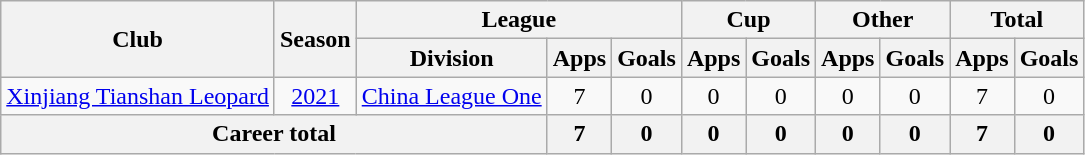<table class="wikitable" style="text-align: center">
<tr>
<th rowspan="2">Club</th>
<th rowspan="2">Season</th>
<th colspan="3">League</th>
<th colspan="2">Cup</th>
<th colspan="2">Other</th>
<th colspan="2">Total</th>
</tr>
<tr>
<th>Division</th>
<th>Apps</th>
<th>Goals</th>
<th>Apps</th>
<th>Goals</th>
<th>Apps</th>
<th>Goals</th>
<th>Apps</th>
<th>Goals</th>
</tr>
<tr>
<td><a href='#'>Xinjiang Tianshan Leopard</a></td>
<td><a href='#'>2021</a></td>
<td><a href='#'>China League One</a></td>
<td>7</td>
<td>0</td>
<td>0</td>
<td>0</td>
<td>0</td>
<td>0</td>
<td>7</td>
<td>0</td>
</tr>
<tr>
<th colspan=3>Career total</th>
<th>7</th>
<th>0</th>
<th>0</th>
<th>0</th>
<th>0</th>
<th>0</th>
<th>7</th>
<th>0</th>
</tr>
</table>
